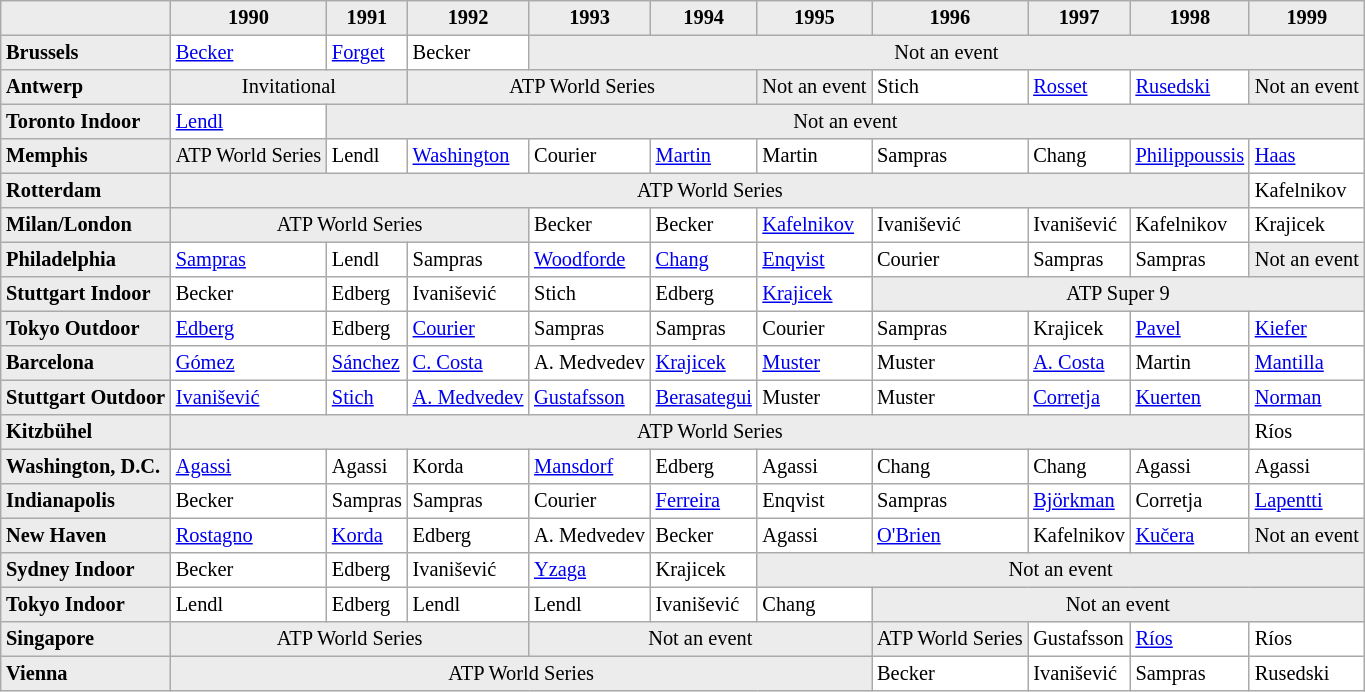<table cellpadding="3" cellspacing="0" border="1" style="font-size: 85%; border: #aaa solid 1px; border-collapse: collapse;">
<tr bgcolor="#ececec">
<th></th>
<th>1990</th>
<th>1991</th>
<th>1992</th>
<th>1993</th>
<th>1994</th>
<th>1995</th>
<th>1996</th>
<th>1997</th>
<th>1998</th>
<th>1999</th>
</tr>
<tr>
<th bgcolor="#ececec" align="left">Brussels</th>
<td> <a href='#'>Becker</a></td>
<td> <a href='#'>Forget</a></td>
<td> Becker</td>
<td bgcolor="#ececec" align="center" colspan=7><span>Not an event</span></td>
</tr>
<tr>
<th bgcolor="#ececec" align="left">Antwerp</th>
<td bgcolor="#ececec" align="center" colspan=2><span>Invitational</span></td>
<td bgcolor="#ececec" align="center" colspan=3><span>ATP World Series</span></td>
<td bgcolor="#ececec" align="center"><span>Not an event</span></td>
<td> Stich</td>
<td> <a href='#'>Rosset</a></td>
<td> <a href='#'>Rusedski</a></td>
<td bgcolor="#ececec" align="center"><span>Not an event</span></td>
</tr>
<tr>
<th bgcolor="#ececec" align="left">Toronto Indoor</th>
<td> <a href='#'>Lendl</a></td>
<td bgcolor="#ececec" align="center" colspan=9><span>Not an event</span></td>
</tr>
<tr>
<th bgcolor="#ececec" align="left">Memphis</th>
<td bgcolor="#ececec" align="center"><span>ATP World Series</span></td>
<td> Lendl</td>
<td> <a href='#'>Washington</a></td>
<td> Courier</td>
<td> <a href='#'>Martin</a></td>
<td> Martin</td>
<td> Sampras</td>
<td> Chang</td>
<td> <a href='#'>Philippoussis</a></td>
<td> <a href='#'>Haas</a></td>
</tr>
<tr>
<th bgcolor="#ececec" align="left">Rotterdam</th>
<td bgcolor="#ececec" align="center" colspan=9><span>ATP World Series</span></td>
<td> Kafelnikov</td>
</tr>
<tr>
<th bgcolor="#ececec" align="left">Milan/London</th>
<td bgcolor="#ececec" align="center" colspan=3><span>ATP World Series</span></td>
<td> Becker</td>
<td> Becker</td>
<td> <a href='#'>Kafelnikov</a></td>
<td> Ivanišević</td>
<td> Ivanišević</td>
<td> Kafelnikov</td>
<td> Krajicek</td>
</tr>
<tr>
<th bgcolor="#ececec" align="left">Philadelphia</th>
<td> <a href='#'>Sampras</a></td>
<td> Lendl</td>
<td> Sampras</td>
<td> <a href='#'>Woodforde</a></td>
<td> <a href='#'>Chang</a></td>
<td> <a href='#'>Enqvist</a></td>
<td> Courier</td>
<td> Sampras</td>
<td> Sampras</td>
<td bgcolor="#ececec" align="center"><span>Not an event</span></td>
</tr>
<tr>
<th bgcolor="#ececec" align="left">Stuttgart Indoor</th>
<td> Becker</td>
<td> Edberg</td>
<td> Ivanišević</td>
<td> Stich</td>
<td> Edberg</td>
<td> <a href='#'>Krajicek</a></td>
<td bgcolor="#ececec" align="center" colspan=4><span>ATP Super 9</span></td>
</tr>
<tr>
<th bgcolor="#ececec" align="left">Tokyo Outdoor</th>
<td> <a href='#'>Edberg</a></td>
<td> Edberg</td>
<td> <a href='#'>Courier</a></td>
<td> Sampras</td>
<td> Sampras</td>
<td> Courier</td>
<td> Sampras</td>
<td> Krajicek</td>
<td> <a href='#'>Pavel</a></td>
<td> <a href='#'>Kiefer</a></td>
</tr>
<tr>
<th bgcolor="#ececec" align="left">Barcelona</th>
<td> <a href='#'>Gómez</a></td>
<td> <a href='#'>Sánchez</a></td>
<td> <a href='#'>C. Costa</a></td>
<td> A. Medvedev</td>
<td> <a href='#'>Krajicek</a></td>
<td> <a href='#'>Muster</a></td>
<td> Muster</td>
<td> <a href='#'>A. Costa</a></td>
<td> Martin</td>
<td> <a href='#'>Mantilla</a></td>
</tr>
<tr>
<th bgcolor="#ececec" align="left">Stuttgart Outdoor</th>
<td> <a href='#'>Ivanišević</a></td>
<td> <a href='#'>Stich</a></td>
<td> <a href='#'>A. Medvedev</a></td>
<td> <a href='#'>Gustafsson</a></td>
<td> <a href='#'>Berasategui</a></td>
<td> Muster</td>
<td> Muster</td>
<td> <a href='#'>Corretja</a></td>
<td> <a href='#'>Kuerten</a></td>
<td> <a href='#'>Norman</a></td>
</tr>
<tr>
<th bgcolor="#ececec" align="left">Kitzbühel</th>
<td bgcolor="#ececec" align="center" colspan=9><span>ATP World Series</span></td>
<td> Ríos</td>
</tr>
<tr>
<th bgcolor="#ececec" align="left">Washington, D.C.</th>
<td> <a href='#'>Agassi</a></td>
<td> Agassi</td>
<td> Korda</td>
<td> <a href='#'>Mansdorf</a></td>
<td> Edberg</td>
<td> Agassi</td>
<td> Chang</td>
<td> Chang</td>
<td> Agassi</td>
<td> Agassi</td>
</tr>
<tr>
<th bgcolor="#ececec" align="left">Indianapolis</th>
<td> Becker</td>
<td> Sampras</td>
<td> Sampras</td>
<td> Courier</td>
<td> <a href='#'>Ferreira</a></td>
<td> Enqvist</td>
<td> Sampras</td>
<td> <a href='#'>Björkman</a></td>
<td> Corretja</td>
<td> <a href='#'>Lapentti</a></td>
</tr>
<tr>
<th bgcolor="#ececec" align="left">New Haven</th>
<td> <a href='#'>Rostagno</a></td>
<td> <a href='#'>Korda</a></td>
<td> Edberg</td>
<td> A. Medvedev</td>
<td> Becker</td>
<td> Agassi</td>
<td> <a href='#'>O'Brien</a></td>
<td> Kafelnikov</td>
<td> <a href='#'>Kučera</a></td>
<td bgcolor="#ececec" align="center"><span>Not an event</span></td>
</tr>
<tr>
<th bgcolor="#ececec" align="left">Sydney Indoor</th>
<td> Becker</td>
<td> Edberg</td>
<td> Ivanišević</td>
<td> <a href='#'>Yzaga</a></td>
<td> Krajicek</td>
<td bgcolor="#ececec" align="center" colspan=5><span>Not an event</span></td>
</tr>
<tr>
<th bgcolor="#ececec" align="left">Tokyo Indoor</th>
<td> Lendl</td>
<td> Edberg</td>
<td> Lendl</td>
<td> Lendl</td>
<td> Ivanišević</td>
<td> Chang</td>
<td bgcolor="#ececec" align="center" colspan=4><span>Not an event</span></td>
</tr>
<tr>
<th bgcolor="#ececec" align="left">Singapore</th>
<td bgcolor="#ececec" align="center" colspan=3><span>ATP World Series</span></td>
<td bgcolor="#ececec" align="center" colspan=3><span>Not an event</span></td>
<td bgcolor="#ececec" align="center"><span>ATP World Series</span></td>
<td> Gustafsson</td>
<td> <a href='#'>Ríos</a></td>
<td> Ríos</td>
</tr>
<tr>
<th bgcolor="#ececec" align="left">Vienna</th>
<td bgcolor="#ececec" align="center" colspan=6><span>ATP World Series</span></td>
<td> Becker</td>
<td> Ivanišević</td>
<td> Sampras</td>
<td> Rusedski</td>
</tr>
</table>
